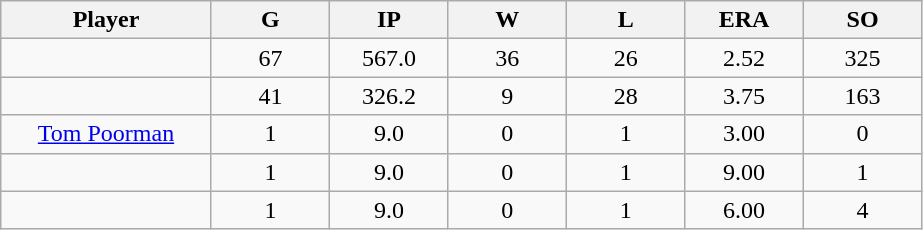<table class="wikitable sortable">
<tr>
<th bgcolor="#DDDDFF" width="16%">Player</th>
<th bgcolor="#DDDDFF" width="9%">G</th>
<th bgcolor="#DDDDFF" width="9%">IP</th>
<th bgcolor="#DDDDFF" width="9%">W</th>
<th bgcolor="#DDDDFF" width="9%">L</th>
<th bgcolor="#DDDDFF" width="9%">ERA</th>
<th bgcolor="#DDDDFF" width="9%">SO</th>
</tr>
<tr align="center">
<td></td>
<td>67</td>
<td>567.0</td>
<td>36</td>
<td>26</td>
<td>2.52</td>
<td>325</td>
</tr>
<tr align="center">
<td></td>
<td>41</td>
<td>326.2</td>
<td>9</td>
<td>28</td>
<td>3.75</td>
<td>163</td>
</tr>
<tr align="center">
<td><a href='#'>Tom Poorman</a></td>
<td>1</td>
<td>9.0</td>
<td>0</td>
<td>1</td>
<td>3.00</td>
<td>0</td>
</tr>
<tr align=center>
<td></td>
<td>1</td>
<td>9.0</td>
<td>0</td>
<td>1</td>
<td>9.00</td>
<td>1</td>
</tr>
<tr align="center">
<td></td>
<td>1</td>
<td>9.0</td>
<td>0</td>
<td>1</td>
<td>6.00</td>
<td>4</td>
</tr>
</table>
